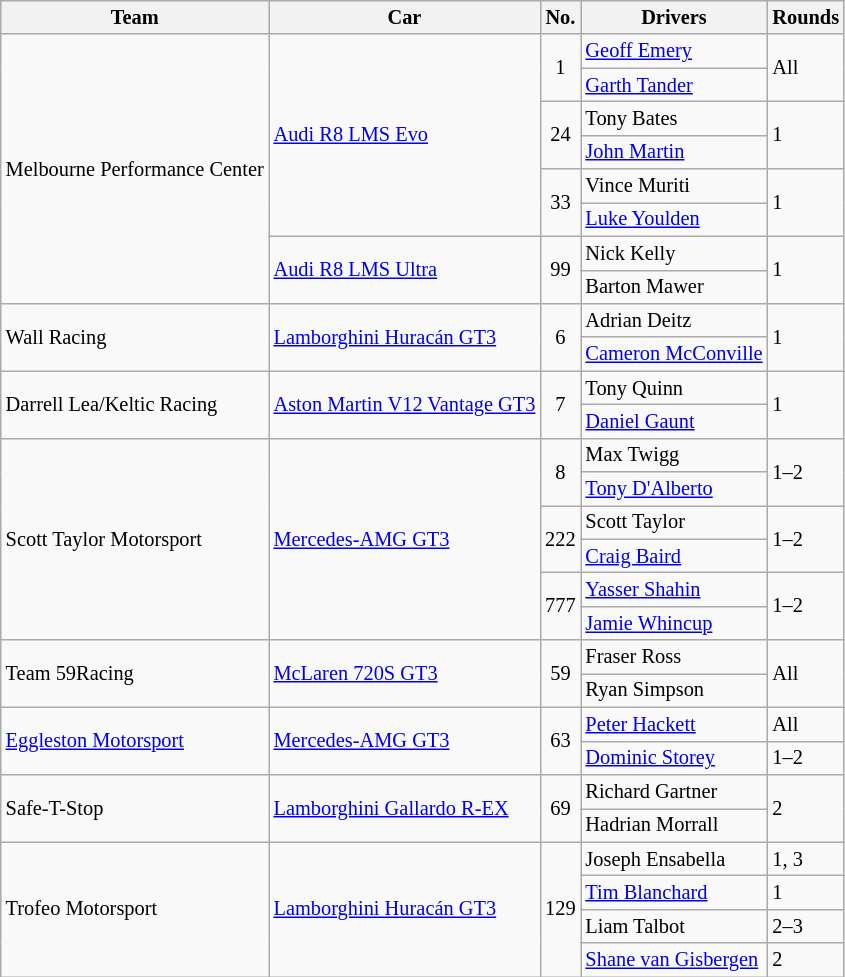<table class="wikitable" style="font-size:85%;">
<tr>
<th>Team</th>
<th>Car</th>
<th>No.</th>
<th>Drivers</th>
<th>Rounds</th>
</tr>
<tr>
<td rowspan=8> Melbourne Performance Center</td>
<td rowspan=6><a href='#'>Audi R8 LMS Evo</a></td>
<td rowspan=2 align="center">1</td>
<td> <a href='#'>Geoff Emery</a></td>
<td rowspan=2>All</td>
</tr>
<tr>
<td> <a href='#'>Garth Tander</a></td>
</tr>
<tr>
<td rowspan=2 align="center">24</td>
<td> Tony Bates</td>
<td rowspan=2>1</td>
</tr>
<tr>
<td> <a href='#'>John Martin</a></td>
</tr>
<tr>
<td rowspan=2 align=center>33</td>
<td> Vince Muriti</td>
<td rowspan=2>1</td>
</tr>
<tr>
<td> <a href='#'>Luke Youlden</a></td>
</tr>
<tr>
<td rowspan=2><a href='#'>Audi R8 LMS Ultra</a></td>
<td rowspan=2 align=center>99</td>
<td> Nick Kelly</td>
<td rowspan=2>1</td>
</tr>
<tr>
<td> Barton Mawer</td>
</tr>
<tr>
<td rowspan=2> Wall Racing</td>
<td rowspan=2><a href='#'>Lamborghini Huracán GT3</a></td>
<td rowspan=2 align=center>6</td>
<td> Adrian Deitz</td>
<td rowspan=2>1</td>
</tr>
<tr>
<td> <a href='#'>Cameron McConville</a></td>
</tr>
<tr>
<td rowspan=2> Darrell Lea/Keltic Racing</td>
<td rowspan=2><a href='#'>Aston Martin V12 Vantage GT3</a></td>
<td rowspan=2 align="center">7</td>
<td> Tony Quinn</td>
<td rowspan=2>1</td>
</tr>
<tr>
<td> <a href='#'>Daniel Gaunt</a></td>
</tr>
<tr>
<td rowspan=6> Scott Taylor Motorsport</td>
<td rowspan=6><a href='#'>Mercedes-AMG GT3</a></td>
<td rowspan=2 align="center">8</td>
<td> Max Twigg</td>
<td rowspan=2>1–2</td>
</tr>
<tr>
<td> <a href='#'>Tony D'Alberto</a></td>
</tr>
<tr>
<td rowspan=2 align=center>222</td>
<td> Scott Taylor</td>
<td rowspan=2>1–2</td>
</tr>
<tr>
<td> <a href='#'>Craig Baird</a></td>
</tr>
<tr>
<td rowspan=2 align=center>777</td>
<td> <a href='#'>Yasser Shahin</a></td>
<td rowspan=2>1–2</td>
</tr>
<tr>
<td> <a href='#'>Jamie Whincup</a></td>
</tr>
<tr>
<td rowspan=2> Team 59Racing</td>
<td rowspan=2><a href='#'>McLaren 720S GT3</a></td>
<td rowspan=2 align="center">59</td>
<td> Fraser Ross</td>
<td rowspan=2>All</td>
</tr>
<tr>
<td> Ryan Simpson</td>
</tr>
<tr>
<td rowspan=2> <a href='#'>Eggleston Motorsport</a></td>
<td rowspan=2><a href='#'>Mercedes-AMG GT3</a></td>
<td rowspan=2 align="center">63</td>
<td> <a href='#'>Peter Hackett</a></td>
<td>All</td>
</tr>
<tr>
<td> <a href='#'>Dominic Storey</a></td>
<td>1–2</td>
</tr>
<tr>
<td rowspan=2> Safe-T-Stop</td>
<td rowspan=2><a href='#'>Lamborghini Gallardo R-EX</a></td>
<td rowspan=2 align=center>69</td>
<td> Richard Gartner</td>
<td rowspan=2>2</td>
</tr>
<tr>
<td> Hadrian Morrall</td>
</tr>
<tr>
<td rowspan=4> Trofeo Motorsport</td>
<td rowspan=4><a href='#'>Lamborghini Huracán GT3</a></td>
<td rowspan=4 align=center>129</td>
<td> Joseph Ensabella</td>
<td>1, 3</td>
</tr>
<tr>
<td> <a href='#'>Tim Blanchard</a></td>
<td>1</td>
</tr>
<tr>
<td> Liam Talbot</td>
<td>2–3</td>
</tr>
<tr>
<td> <a href='#'>Shane van Gisbergen</a></td>
<td>2</td>
</tr>
</table>
